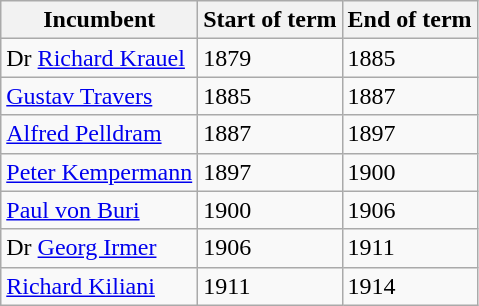<table class="wikitable">
<tr>
<th>Incumbent</th>
<th>Start of term</th>
<th>End of term</th>
</tr>
<tr>
<td>Dr <a href='#'>Richard Krauel</a></td>
<td>1879</td>
<td>1885</td>
</tr>
<tr>
<td><a href='#'>Gustav Travers</a></td>
<td>1885</td>
<td>1887</td>
</tr>
<tr>
<td><a href='#'>Alfred Pelldram</a></td>
<td>1887</td>
<td>1897</td>
</tr>
<tr>
<td><a href='#'>Peter Kempermann</a></td>
<td>1897</td>
<td>1900</td>
</tr>
<tr>
<td><a href='#'>Paul von Buri</a></td>
<td>1900</td>
<td>1906</td>
</tr>
<tr>
<td>Dr <a href='#'>Georg Irmer</a></td>
<td>1906</td>
<td>1911</td>
</tr>
<tr>
<td><a href='#'>Richard Kiliani</a></td>
<td>1911</td>
<td>1914</td>
</tr>
</table>
